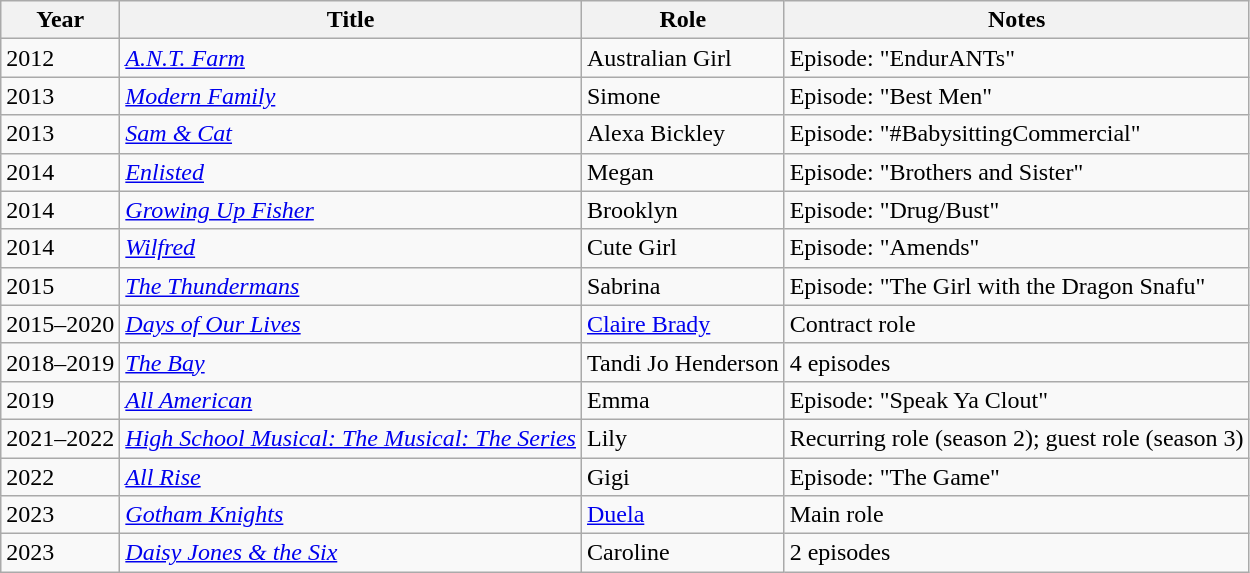<table class="wikitable sortable">
<tr>
<th scope="col">Year</th>
<th scope="col">Title</th>
<th scope="col">Role</th>
<th scope="col" class="unsortable">Notes</th>
</tr>
<tr>
<td>2012</td>
<td><em><a href='#'>A.N.T. Farm</a></em></td>
<td>Australian Girl</td>
<td>Episode: "EndurANTs"</td>
</tr>
<tr>
<td>2013</td>
<td><em><a href='#'>Modern Family</a></em></td>
<td>Simone</td>
<td>Episode: "Best Men"</td>
</tr>
<tr>
<td>2013</td>
<td><em><a href='#'>Sam & Cat</a></em></td>
<td>Alexa Bickley</td>
<td>Episode: "#BabysittingCommercial"</td>
</tr>
<tr>
<td>2014</td>
<td><em><a href='#'>Enlisted</a></em></td>
<td>Megan</td>
<td>Episode: "Brothers and Sister"</td>
</tr>
<tr>
<td>2014</td>
<td><em><a href='#'>Growing Up Fisher</a></em></td>
<td>Brooklyn</td>
<td>Episode: "Drug/Bust"</td>
</tr>
<tr>
<td>2014</td>
<td><em><a href='#'>Wilfred</a></em></td>
<td>Cute Girl</td>
<td>Episode: "Amends"</td>
</tr>
<tr>
<td>2015</td>
<td><em><a href='#'>The Thundermans</a></em></td>
<td>Sabrina</td>
<td>Episode: "The Girl with the Dragon Snafu"</td>
</tr>
<tr>
<td>2015–2020</td>
<td><em><a href='#'>Days of Our Lives</a></em></td>
<td><a href='#'>Claire Brady</a></td>
<td>Contract role</td>
</tr>
<tr>
<td>2018–2019</td>
<td><em><a href='#'>The Bay</a></em></td>
<td>Tandi Jo Henderson</td>
<td>4 episodes</td>
</tr>
<tr>
<td>2019</td>
<td><em><a href='#'>All American</a></em></td>
<td>Emma</td>
<td>Episode: "Speak Ya Clout"</td>
</tr>
<tr>
<td>2021–2022</td>
<td><em><a href='#'>High School Musical: The Musical: The Series</a></em></td>
<td>Lily</td>
<td>Recurring role (season 2); guest role (season 3)</td>
</tr>
<tr>
<td>2022</td>
<td><em><a href='#'>All Rise</a></em></td>
<td>Gigi</td>
<td>Episode: "The Game"</td>
</tr>
<tr>
<td>2023</td>
<td><em><a href='#'>Gotham Knights</a></em></td>
<td><a href='#'>Duela</a></td>
<td>Main role</td>
</tr>
<tr>
<td>2023</td>
<td><em><a href='#'>Daisy Jones & the Six</a></em></td>
<td>Caroline</td>
<td>2 episodes</td>
</tr>
</table>
